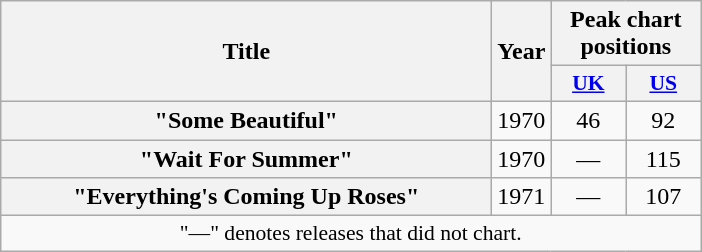<table class="wikitable plainrowheaders" style="text-align:center;">
<tr>
<th scope="col" rowspan=2 style="width:20em;">Title</th>
<th scope="col" rowspan=2>Year</th>
<th scope="col" colspan=2>Peak chart positions</th>
</tr>
<tr>
<th scope="col" style="width:3em;font-size:90%";"><a href='#'>UK</a></th>
<th scope="col" style="width:3em;font-size:90%";"><a href='#'>US</a></th>
</tr>
<tr>
<th scope="row">"Some Beautiful"</th>
<td>1970</td>
<td>46</td>
<td>92</td>
</tr>
<tr>
<th scope="row">"Wait For Summer"</th>
<td>1970</td>
<td>—</td>
<td>115</td>
</tr>
<tr>
<th scope="row">"Everything's Coming Up Roses"</th>
<td>1971</td>
<td>—</td>
<td>107</td>
</tr>
<tr>
<td colspan="4" style="font-size:90%">"—" denotes releases that did not chart.</td>
</tr>
</table>
